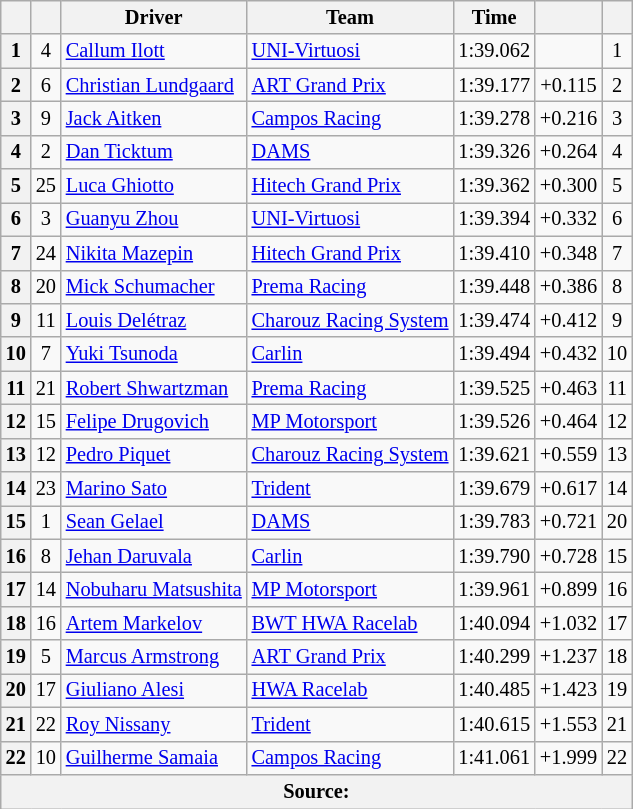<table class="wikitable" style="font-size:85%">
<tr>
<th scope="col"></th>
<th scope="col"></th>
<th scope="col">Driver</th>
<th scope="col">Team</th>
<th scope="col">Time</th>
<th scope="col"></th>
<th scope="col"></th>
</tr>
<tr>
<th scope="row">1</th>
<td align="center">4</td>
<td> <a href='#'>Callum Ilott</a></td>
<td><a href='#'>UNI-Virtuosi</a></td>
<td>1:39.062</td>
<td align="center"></td>
<td align="center">1</td>
</tr>
<tr>
<th scope="row">2</th>
<td align="center">6</td>
<td> <a href='#'>Christian Lundgaard</a></td>
<td><a href='#'>ART Grand Prix</a></td>
<td>1:39.177</td>
<td align="center">+0.115</td>
<td align="center">2</td>
</tr>
<tr>
<th scope="row">3</th>
<td align="center">9</td>
<td> <a href='#'>Jack Aitken</a></td>
<td><a href='#'>Campos Racing</a></td>
<td>1:39.278</td>
<td align="center">+0.216</td>
<td align="center">3</td>
</tr>
<tr>
<th scope="row">4</th>
<td align="center">2</td>
<td> <a href='#'>Dan Ticktum</a></td>
<td><a href='#'>DAMS</a></td>
<td>1:39.326</td>
<td align="center">+0.264</td>
<td align="center">4</td>
</tr>
<tr>
<th scope="row">5</th>
<td align="center">25</td>
<td> <a href='#'>Luca Ghiotto</a></td>
<td><a href='#'>Hitech Grand Prix</a></td>
<td>1:39.362</td>
<td align="center">+0.300</td>
<td align="center">5</td>
</tr>
<tr>
<th scope="row">6</th>
<td align="center">3</td>
<td> <a href='#'>Guanyu Zhou</a></td>
<td><a href='#'>UNI-Virtuosi</a></td>
<td>1:39.394</td>
<td align="center">+0.332</td>
<td align="center">6</td>
</tr>
<tr>
<th scope="row">7</th>
<td align="center">24</td>
<td> <a href='#'>Nikita Mazepin</a></td>
<td><a href='#'>Hitech Grand Prix</a></td>
<td>1:39.410</td>
<td align="center">+0.348</td>
<td align="center">7</td>
</tr>
<tr>
<th scope="row">8</th>
<td align="center">20</td>
<td> <a href='#'>Mick Schumacher</a></td>
<td><a href='#'>Prema Racing</a></td>
<td>1:39.448</td>
<td align="center">+0.386</td>
<td align="center">8</td>
</tr>
<tr>
<th scope="row">9</th>
<td align="center">11</td>
<td> <a href='#'>Louis Delétraz</a></td>
<td><a href='#'>Charouz Racing System</a></td>
<td>1:39.474</td>
<td align="center">+0.412</td>
<td align="center">9</td>
</tr>
<tr>
<th scope="row">10</th>
<td align="center">7</td>
<td> <a href='#'>Yuki Tsunoda</a></td>
<td><a href='#'>Carlin</a></td>
<td>1:39.494</td>
<td align="center">+0.432</td>
<td align="center">10</td>
</tr>
<tr>
<th scope="row">11</th>
<td align="center">21</td>
<td> <a href='#'>Robert Shwartzman</a></td>
<td><a href='#'>Prema Racing</a></td>
<td>1:39.525</td>
<td align="center">+0.463</td>
<td align="center">11</td>
</tr>
<tr>
<th scope="row">12</th>
<td align="center">15</td>
<td> <a href='#'>Felipe Drugovich</a></td>
<td><a href='#'>MP Motorsport</a></td>
<td>1:39.526</td>
<td align="center">+0.464</td>
<td align="center">12</td>
</tr>
<tr>
<th scope="row">13</th>
<td align="center">12</td>
<td> <a href='#'>Pedro Piquet</a></td>
<td><a href='#'>Charouz Racing System</a></td>
<td>1:39.621</td>
<td align="center">+0.559</td>
<td align="center">13</td>
</tr>
<tr>
<th scope="row">14</th>
<td align="center">23</td>
<td> <a href='#'>Marino Sato</a></td>
<td><a href='#'>Trident</a></td>
<td>1:39.679</td>
<td align="center">+0.617</td>
<td align="center">14</td>
</tr>
<tr>
<th scope="row">15</th>
<td align="center">1</td>
<td> <a href='#'>Sean Gelael</a></td>
<td><a href='#'>DAMS</a></td>
<td>1:39.783</td>
<td align="center">+0.721</td>
<td align="center">20</td>
</tr>
<tr>
<th scope="row">16</th>
<td align="center">8</td>
<td> <a href='#'>Jehan Daruvala</a></td>
<td><a href='#'>Carlin</a></td>
<td>1:39.790</td>
<td align="center">+0.728</td>
<td align="center">15</td>
</tr>
<tr>
<th scope="row">17</th>
<td align="center">14</td>
<td> <a href='#'>Nobuharu Matsushita</a></td>
<td><a href='#'>MP Motorsport</a></td>
<td>1:39.961</td>
<td align="center">+0.899</td>
<td align="center">16</td>
</tr>
<tr>
<th>18</th>
<td align="center">16</td>
<td> <a href='#'>Artem Markelov</a></td>
<td><a href='#'>BWT HWA Racelab</a></td>
<td>1:40.094</td>
<td align="center">+1.032</td>
<td align="center">17</td>
</tr>
<tr>
<th>19</th>
<td align="center">5</td>
<td> <a href='#'>Marcus Armstrong</a></td>
<td><a href='#'>ART Grand Prix</a></td>
<td>1:40.299</td>
<td align="center">+1.237</td>
<td align="center">18</td>
</tr>
<tr>
<th>20</th>
<td align="center">17</td>
<td> <a href='#'>Giuliano Alesi</a></td>
<td><a href='#'>HWA Racelab</a></td>
<td>1:40.485</td>
<td align="center">+1.423</td>
<td align="center">19</td>
</tr>
<tr>
<th>21</th>
<td align="center">22</td>
<td> <a href='#'>Roy Nissany</a></td>
<td><a href='#'>Trident</a></td>
<td>1:40.615</td>
<td align="center">+1.553</td>
<td align="center">21</td>
</tr>
<tr>
<th>22</th>
<td align="center">10</td>
<td> <a href='#'>Guilherme Samaia</a></td>
<td><a href='#'>Campos Racing</a></td>
<td>1:41.061</td>
<td align="center">+1.999</td>
<td align="center">22</td>
</tr>
<tr>
<th colspan="7">Source:</th>
</tr>
</table>
